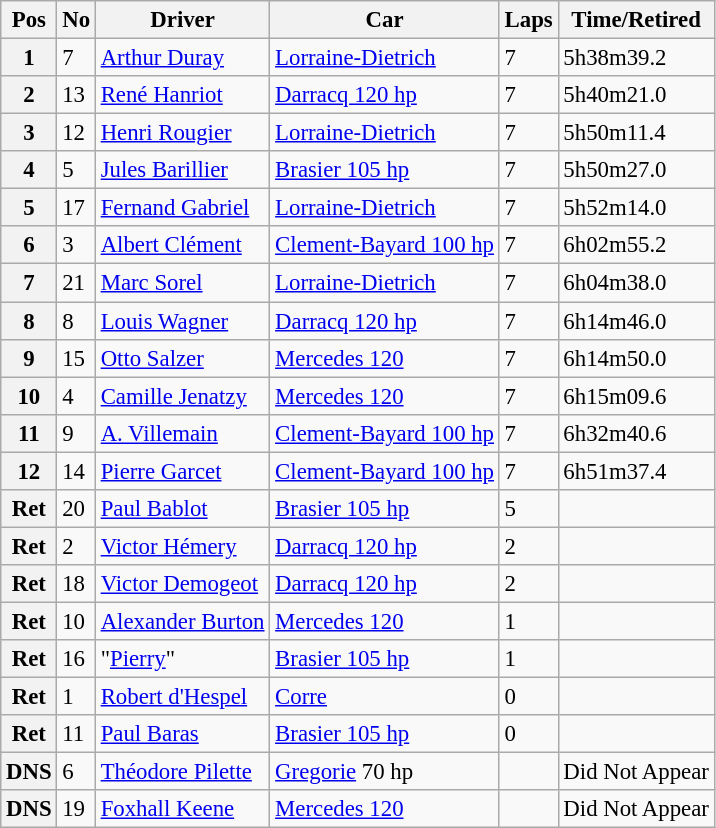<table class="wikitable" style="font-size: 95%;">
<tr>
<th>Pos</th>
<th>No</th>
<th>Driver</th>
<th>Car</th>
<th>Laps</th>
<th>Time/Retired</th>
</tr>
<tr>
<th>1</th>
<td>7</td>
<td> <a href='#'>Arthur Duray</a></td>
<td><a href='#'>Lorraine-Dietrich</a></td>
<td>7</td>
<td>5h38m39.2</td>
</tr>
<tr>
<th>2</th>
<td>13</td>
<td> <a href='#'>René Hanriot</a></td>
<td><a href='#'>Darracq 120 hp</a></td>
<td>7</td>
<td>5h40m21.0</td>
</tr>
<tr>
<th>3</th>
<td>12</td>
<td> <a href='#'>Henri Rougier</a></td>
<td><a href='#'>Lorraine-Dietrich</a></td>
<td>7</td>
<td>5h50m11.4</td>
</tr>
<tr>
<th>4</th>
<td>5</td>
<td> <a href='#'>Jules Barillier</a></td>
<td><a href='#'>Brasier 105 hp</a></td>
<td>7</td>
<td>5h50m27.0</td>
</tr>
<tr>
<th>5</th>
<td>17</td>
<td> <a href='#'>Fernand Gabriel</a></td>
<td><a href='#'>Lorraine-Dietrich</a></td>
<td>7</td>
<td>5h52m14.0</td>
</tr>
<tr>
<th>6</th>
<td>3</td>
<td> <a href='#'>Albert Clément</a></td>
<td><a href='#'>Clement-Bayard 100 hp</a></td>
<td>7</td>
<td>6h02m55.2</td>
</tr>
<tr>
<th>7</th>
<td>21</td>
<td> <a href='#'>Marc Sorel</a></td>
<td><a href='#'>Lorraine-Dietrich</a></td>
<td>7</td>
<td>6h04m38.0</td>
</tr>
<tr>
<th>8</th>
<td>8</td>
<td> <a href='#'>Louis Wagner</a></td>
<td><a href='#'>Darracq 120 hp</a></td>
<td>7</td>
<td>6h14m46.0</td>
</tr>
<tr>
<th>9</th>
<td>15</td>
<td> <a href='#'>Otto Salzer</a></td>
<td><a href='#'>Mercedes 120</a></td>
<td>7</td>
<td>6h14m50.0</td>
</tr>
<tr>
<th>10</th>
<td>4</td>
<td> <a href='#'>Camille Jenatzy</a></td>
<td><a href='#'>Mercedes 120</a></td>
<td>7</td>
<td>6h15m09.6</td>
</tr>
<tr>
<th>11</th>
<td>9</td>
<td> <a href='#'>A. Villemain</a></td>
<td><a href='#'>Clement-Bayard 100 hp</a></td>
<td>7</td>
<td>6h32m40.6</td>
</tr>
<tr>
<th>12</th>
<td>14</td>
<td> <a href='#'>Pierre Garcet</a></td>
<td><a href='#'>Clement-Bayard 100 hp</a></td>
<td>7</td>
<td>6h51m37.4</td>
</tr>
<tr>
<th>Ret</th>
<td>20</td>
<td> <a href='#'>Paul Bablot</a></td>
<td><a href='#'>Brasier 105 hp</a></td>
<td>5</td>
<td></td>
</tr>
<tr>
<th>Ret</th>
<td>2</td>
<td> <a href='#'>Victor Hémery</a></td>
<td><a href='#'>Darracq 120 hp</a></td>
<td>2</td>
<td></td>
</tr>
<tr>
<th>Ret</th>
<td>18</td>
<td> <a href='#'>Victor Demogeot</a></td>
<td><a href='#'>Darracq 120 hp</a></td>
<td>2</td>
</tr>
<tr>
<th>Ret</th>
<td>10</td>
<td> <a href='#'>Alexander Burton</a></td>
<td><a href='#'>Mercedes 120</a></td>
<td>1</td>
<td></td>
</tr>
<tr>
<th>Ret</th>
<td>16</td>
<td> "<a href='#'>Pierry</a>"</td>
<td><a href='#'>Brasier 105 hp</a></td>
<td>1</td>
<td></td>
</tr>
<tr>
<th>Ret</th>
<td>1</td>
<td> <a href='#'>Robert d'Hespel</a></td>
<td><a href='#'>Corre</a></td>
<td>0</td>
<td></td>
</tr>
<tr>
<th>Ret</th>
<td>11</td>
<td> <a href='#'>Paul Baras</a></td>
<td><a href='#'>Brasier 105 hp</a></td>
<td>0</td>
<td></td>
</tr>
<tr>
<th>DNS</th>
<td>6</td>
<td> <a href='#'>Théodore Pilette</a></td>
<td><a href='#'>Gregorie</a> 70 hp</td>
<td></td>
<td>Did Not Appear</td>
</tr>
<tr>
<th>DNS</th>
<td>19</td>
<td> <a href='#'>Foxhall Keene</a></td>
<td><a href='#'>Mercedes 120</a></td>
<td></td>
<td>Did Not Appear</td>
</tr>
</table>
